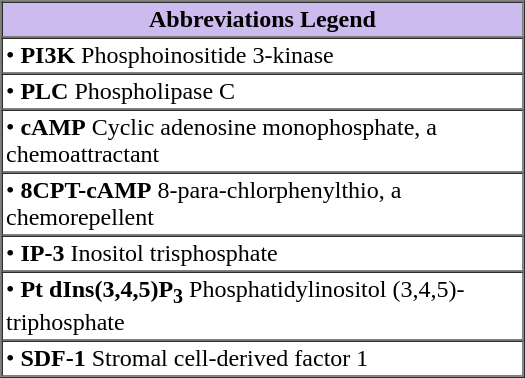<table align=left border=1 width=350 cellpadding=2 cellspacing=0 class=toccolours style="margin-right:2.0em;">
<tr>
<th align=center style="background:#CCBBEE">Abbreviations Legend</th>
</tr>
<tr>
<td>• <strong>PI3K</strong> Phosphoinositide 3-kinase</td>
</tr>
<tr>
<td>• <strong>PLC</strong> Phospholipase C</td>
</tr>
<tr>
<td>• <strong>cAMP</strong> Cyclic adenosine monophosphate, a chemoattractant</td>
</tr>
<tr>
<td>• <strong>8CPT-cAMP</strong>  8-para-chlorphenylthio, a chemorepellent</td>
</tr>
<tr>
<td>• <strong>IP-3</strong>  Inositol trisphosphate</td>
</tr>
<tr>
<td>• <strong>Pt dIns(3,4,5)P<sub>3</sub></strong> Phosphatidylinositol (3,4,5)-triphosphate</td>
</tr>
<tr>
<td>• <strong>SDF-1</strong> Stromal cell-derived factor 1</td>
</tr>
<tr>
</tr>
</table>
